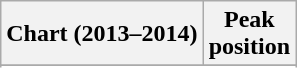<table class="wikitable plainrowheaders sortable" style="text-align:center;">
<tr>
<th scope="col">Chart (2013–2014)</th>
<th scope="col">Peak<br>position</th>
</tr>
<tr>
</tr>
<tr>
</tr>
<tr>
</tr>
<tr>
</tr>
<tr>
</tr>
<tr>
</tr>
<tr>
</tr>
</table>
